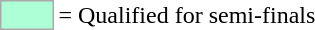<table>
<tr>
<td style="background-color:#ADFFD6; border:1px solid #aaaaaa; width:2em;"></td>
<td>= Qualified for semi-finals</td>
</tr>
</table>
